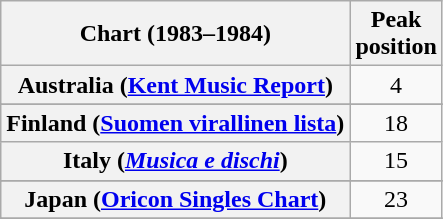<table class="wikitable sortable plainrowheaders" style="text-align:center">
<tr>
<th scope="col">Chart (1983–1984)</th>
<th scope="col">Peak<br>position</th>
</tr>
<tr>
<th scope="row">Australia (<a href='#'>Kent Music Report</a>)</th>
<td>4</td>
</tr>
<tr>
</tr>
<tr>
</tr>
<tr>
</tr>
<tr>
<th scope="row">Finland (<a href='#'>Suomen virallinen lista</a>)</th>
<td>18</td>
</tr>
<tr>
<th scope="row">Italy (<em><a href='#'>Musica e dischi</a></em>)</th>
<td>15</td>
</tr>
<tr>
</tr>
<tr>
<th scope="row">Japan (<a href='#'>Oricon Singles Chart</a>)</th>
<td>23</td>
</tr>
<tr>
</tr>
<tr>
</tr>
<tr>
</tr>
<tr>
</tr>
<tr>
</tr>
<tr>
</tr>
<tr>
</tr>
<tr>
</tr>
<tr>
</tr>
</table>
